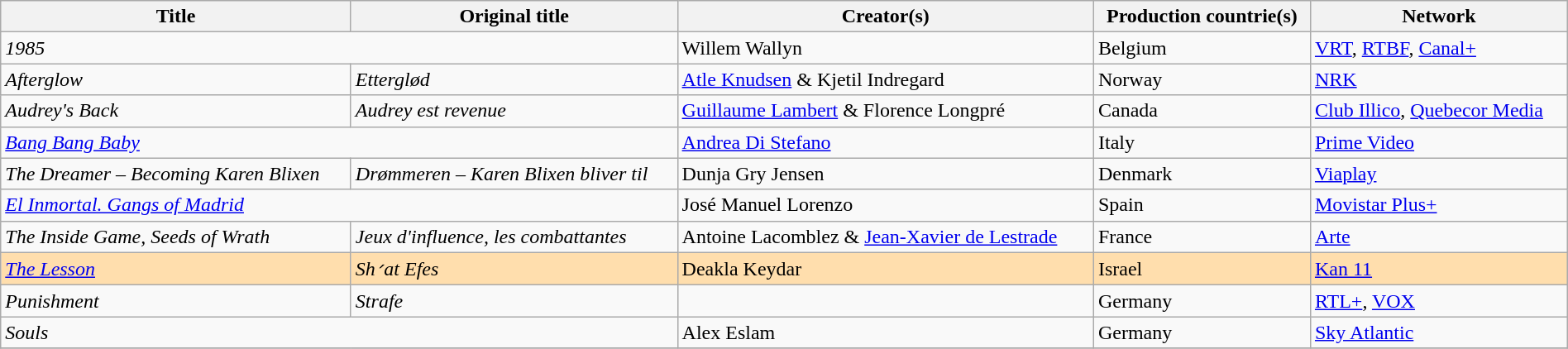<table class="sortable wikitable" style="width:100%; margin-bottom:4px">
<tr>
<th scope="col">Title</th>
<th scope="col">Original title</th>
<th scope="col">Creator(s)</th>
<th scope="col">Production countrie(s)</th>
<th scope="col">Network</th>
</tr>
<tr>
<td colspan="2"><em>1985</em></td>
<td>Willem Wallyn</td>
<td>Belgium</td>
<td><a href='#'>VRT</a>, <a href='#'>RTBF</a>, <a href='#'>Canal+</a></td>
</tr>
<tr>
<td><em>Afterglow</em></td>
<td><em>Etterglød</em></td>
<td><a href='#'>Atle Knudsen</a> & Kjetil Indregard</td>
<td>Norway</td>
<td><a href='#'>NRK</a></td>
</tr>
<tr>
<td><em>Audrey's Back</em></td>
<td><em>Audrey est revenue</em></td>
<td><a href='#'>Guillaume Lambert</a> & Florence Longpré</td>
<td>Canada</td>
<td><a href='#'>Club Illico</a>, <a href='#'>Quebecor Media</a></td>
</tr>
<tr>
<td colspan="2"><em><a href='#'>Bang Bang Baby</a></em></td>
<td><a href='#'>Andrea Di Stefano</a></td>
<td>Italy</td>
<td><a href='#'>Prime Video</a></td>
</tr>
<tr>
<td><em>The Dreamer – Becoming Karen Blixen</em></td>
<td><em>Drømmeren – Karen Blixen bliver til</em></td>
<td>Dunja Gry Jensen</td>
<td>Denmark</td>
<td><a href='#'>Viaplay</a></td>
</tr>
<tr>
<td colspan="2"><em><a href='#'>El Inmortal. Gangs of Madrid</a></em></td>
<td>José Manuel Lorenzo</td>
<td>Spain</td>
<td><a href='#'>Movistar Plus+</a></td>
</tr>
<tr>
<td><em>The Inside Game, Seeds of Wrath</em></td>
<td><em>Jeux d'influence, les combattantes</em></td>
<td>Antoine Lacomblez & <a href='#'>Jean-Xavier de Lestrade</a></td>
<td>France</td>
<td><a href='#'>Arte</a></td>
</tr>
<tr style="background:#FFDEAD;">
<td><em><a href='#'>The Lesson</a></em></td>
<td><em>Sh׳at Efes</em></td>
<td>Deakla Keydar</td>
<td>Israel</td>
<td><a href='#'>Kan 11</a></td>
</tr>
<tr>
<td><em>Punishment</em></td>
<td><em>Strafe</em></td>
<td></td>
<td>Germany</td>
<td><a href='#'>RTL+</a>, <a href='#'>VOX</a></td>
</tr>
<tr>
<td colspan="2"><em>Souls</em></td>
<td>Alex Eslam</td>
<td>Germany</td>
<td><a href='#'>Sky Atlantic</a></td>
</tr>
<tr>
</tr>
</table>
